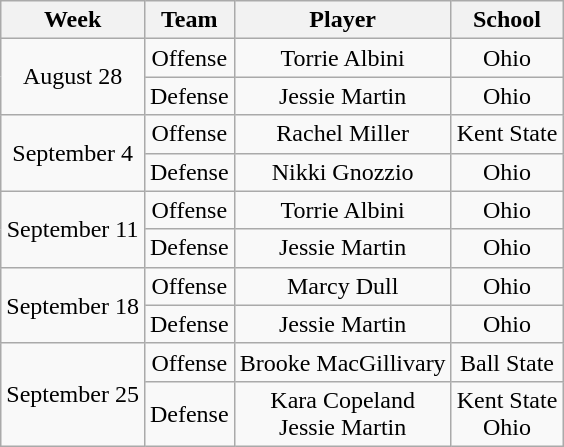<table class="wikitable" style="text-align:center;">
<tr>
<th>Week</th>
<th>Team</th>
<th>Player</th>
<th>School</th>
</tr>
<tr>
<td rowspan=2>August 28</td>
<td>Offense</td>
<td>Torrie Albini</td>
<td>Ohio</td>
</tr>
<tr>
<td>Defense</td>
<td>Jessie Martin</td>
<td>Ohio</td>
</tr>
<tr>
<td rowspan=2>September 4</td>
<td>Offense</td>
<td>Rachel Miller</td>
<td>Kent State</td>
</tr>
<tr>
<td>Defense</td>
<td>Nikki Gnozzio</td>
<td>Ohio</td>
</tr>
<tr>
<td rowspan=2>September 11</td>
<td>Offense</td>
<td>Torrie Albini</td>
<td>Ohio</td>
</tr>
<tr>
<td>Defense</td>
<td>Jessie Martin</td>
<td>Ohio</td>
</tr>
<tr>
<td rowspan=2>September 18</td>
<td>Offense</td>
<td>Marcy Dull</td>
<td>Ohio</td>
</tr>
<tr>
<td>Defense</td>
<td>Jessie Martin</td>
<td>Ohio</td>
</tr>
<tr>
<td rowspan=2>September 25</td>
<td>Offense</td>
<td>Brooke MacGillivary</td>
<td>Ball State</td>
</tr>
<tr>
<td>Defense</td>
<td>Kara Copeland<br>Jessie Martin</td>
<td>Kent State<br>Ohio</td>
</tr>
</table>
